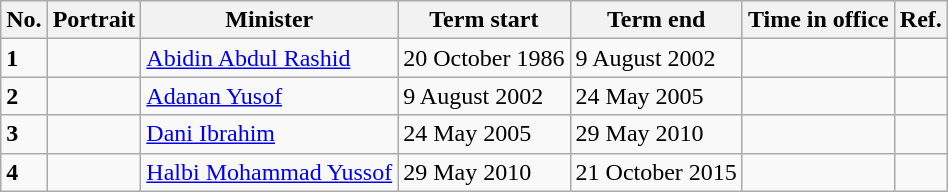<table class="wikitable">
<tr>
<th>No.</th>
<th>Portrait</th>
<th>Minister</th>
<th>Term start</th>
<th>Term end</th>
<th>Time in office</th>
<th>Ref.</th>
</tr>
<tr>
<td><strong>1</strong></td>
<td></td>
<td><a href='#'>Abidin Abdul Rashid</a></td>
<td>20 October 1986</td>
<td>9 August 2002</td>
<td></td>
<td></td>
</tr>
<tr>
<td><strong>2</strong></td>
<td></td>
<td><a href='#'>Adanan Yusof</a></td>
<td>9 August 2002</td>
<td>24 May 2005</td>
<td></td>
<td></td>
</tr>
<tr>
<td><strong>3</strong></td>
<td></td>
<td><a href='#'>Dani Ibrahim</a></td>
<td>24 May 2005</td>
<td>29 May 2010</td>
<td></td>
<td></td>
</tr>
<tr>
<td><strong>4</strong></td>
<td></td>
<td><a href='#'>Halbi Mohammad Yussof</a></td>
<td>29 May 2010</td>
<td>21 October 2015</td>
<td></td>
<td></td>
</tr>
</table>
